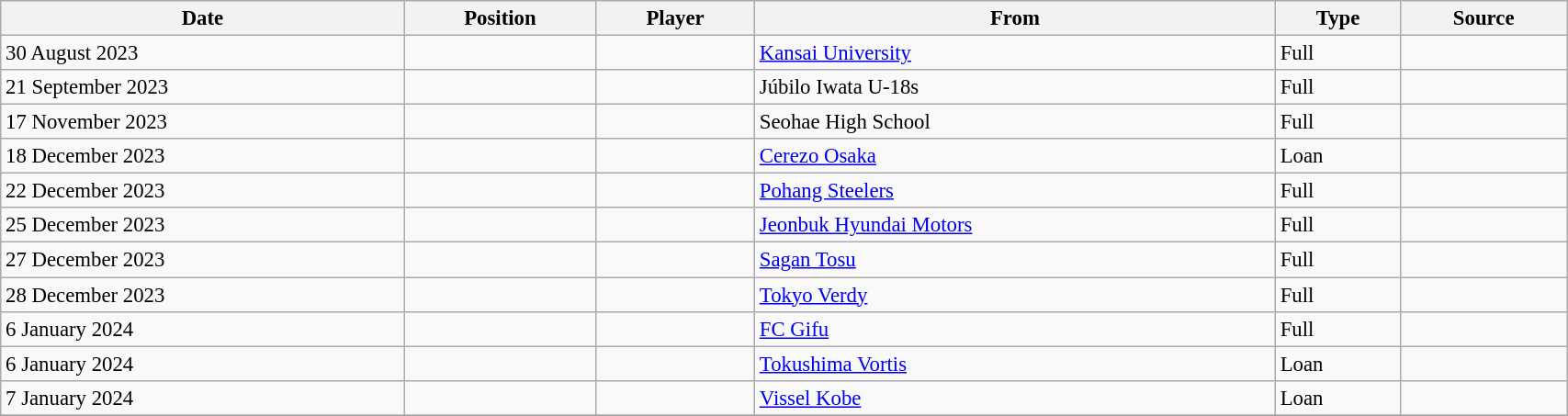<table class="wikitable sortable" style="width:90%; text-align:center; font-size:95%; text-align:left;">
<tr>
<th>Date</th>
<th>Position</th>
<th>Player</th>
<th>From</th>
<th>Type</th>
<th>Source</th>
</tr>
<tr>
<td>30 August 2023</td>
<td></td>
<td></td>
<td> <a href='#'>Kansai University</a></td>
<td>Full</td>
<td></td>
</tr>
<tr>
<td>21 September 2023</td>
<td></td>
<td></td>
<td> Júbilo Iwata U-18s</td>
<td>Full</td>
<td></td>
</tr>
<tr>
<td>17 November 2023</td>
<td></td>
<td></td>
<td> Seohae High School</td>
<td>Full</td>
<td></td>
</tr>
<tr>
<td>18 December 2023</td>
<td></td>
<td></td>
<td> <a href='#'>Cerezo Osaka</a></td>
<td>Loan</td>
<td></td>
</tr>
<tr>
<td>22 December 2023</td>
<td></td>
<td></td>
<td> <a href='#'>Pohang Steelers</a></td>
<td>Full</td>
<td></td>
</tr>
<tr>
<td>25 December 2023</td>
<td></td>
<td></td>
<td> <a href='#'>Jeonbuk Hyundai Motors</a></td>
<td>Full</td>
<td></td>
</tr>
<tr>
<td>27 December 2023</td>
<td></td>
<td></td>
<td> <a href='#'>Sagan Tosu</a></td>
<td>Full</td>
<td></td>
</tr>
<tr>
<td>28 December 2023</td>
<td></td>
<td></td>
<td> <a href='#'>Tokyo Verdy</a></td>
<td>Full</td>
<td></td>
</tr>
<tr>
<td>6 January 2024</td>
<td></td>
<td></td>
<td> <a href='#'>FC Gifu</a></td>
<td>Full</td>
<td></td>
</tr>
<tr>
<td>6 January 2024</td>
<td></td>
<td></td>
<td> <a href='#'>Tokushima Vortis</a></td>
<td>Loan</td>
<td></td>
</tr>
<tr>
<td>7 January 2024</td>
<td></td>
<td></td>
<td> <a href='#'>Vissel Kobe</a></td>
<td>Loan</td>
<td></td>
</tr>
<tr>
</tr>
</table>
